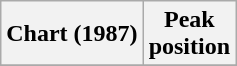<table class="wikitable plainrowheaders" style="text-align:center">
<tr>
<th scope="col">Chart (1987)</th>
<th scope="col">Peak<br>position</th>
</tr>
<tr>
</tr>
</table>
